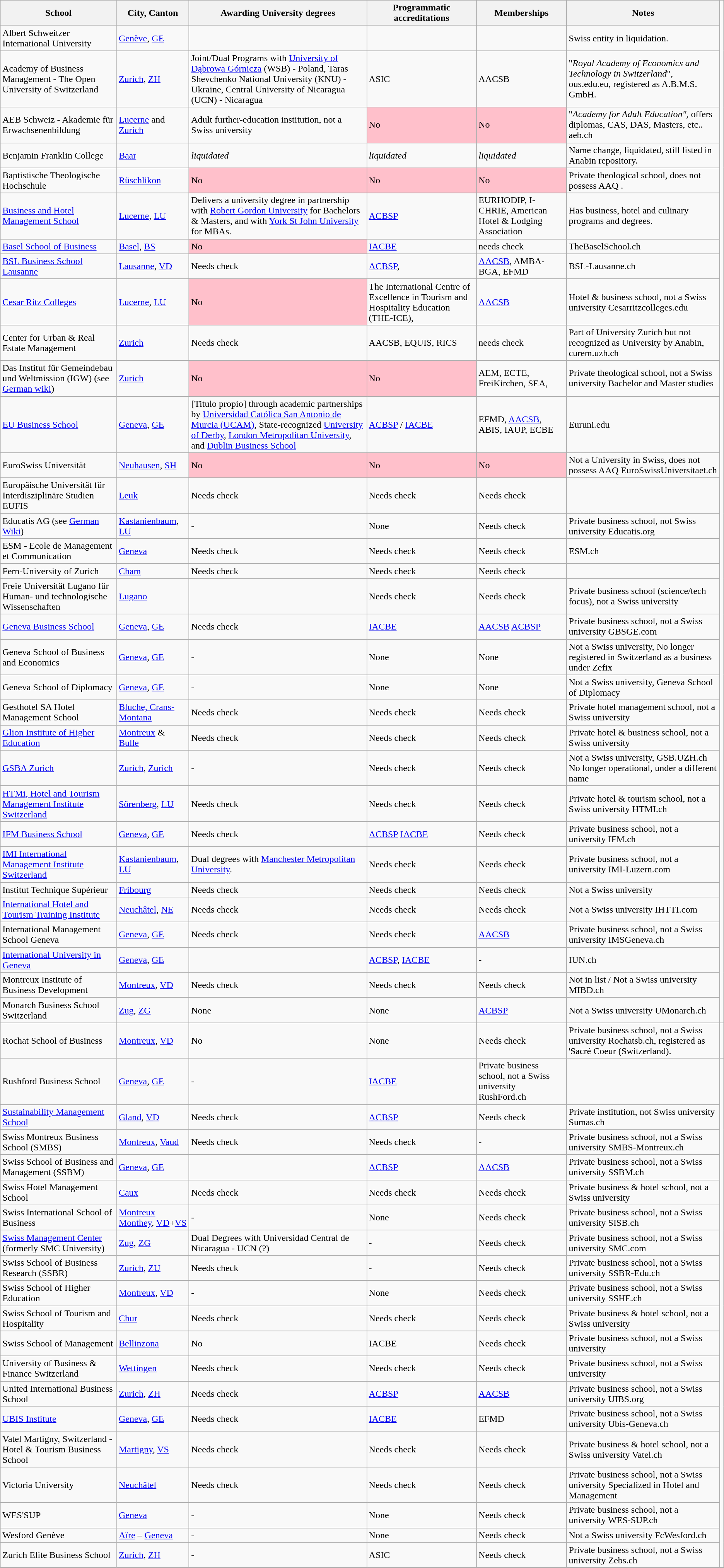<table class="wikitable">
<tr>
<th>School</th>
<th>City, Canton</th>
<th>Awarding University degrees</th>
<th>Programmatic accreditations</th>
<th>Memberships</th>
<th>Notes</th>
</tr>
<tr>
<td>Albert Schweitzer International University</td>
<td><a href='#'>Genève</a>, <a href='#'>GE</a></td>
<td></td>
<td></td>
<td></td>
<td>Swiss entity in liquidation.</td>
</tr>
<tr>
<td>Academy of Business Management - The Open University of Switzerland</td>
<td><a href='#'>Zurich</a>, <a href='#'>ZH</a></td>
<td>Joint/Dual Programs with <a href='#'>University of Dąbrowa Górnicza</a> (WSB) - Poland, Taras Shevchenko National University (KNU) - Ukraine, Central University of Nicaragua (UCN) - Nicaragua</td>
<td>ASIC</td>
<td>AACSB</td>
<td>"<em>Royal Academy of Economics and Technology in Switzerland</em>", ous.edu.eu, registered as A.B.M.S. GmbH.</td>
</tr>
<tr>
<td>AEB Schweiz - Akademie für Erwachsenenbildung</td>
<td><a href='#'>Lucerne</a> and <a href='#'>Zurich</a></td>
<td>Adult further-education institution, not a Swiss university</td>
<td style="background: pink">No</td>
<td style="background: pink">No</td>
<td>"<em>Academy for Adult Education",</em> offers diplomas, CAS, DAS, Masters, etc.. aeb.ch</td>
</tr>
<tr>
<td>Benjamin Franklin College</td>
<td><a href='#'>Baar</a></td>
<td><em>liquidated</em></td>
<td><em>liquidated</em></td>
<td><em>liquidated</em></td>
<td>Name change, liquidated, still listed in Anabin repository.</td>
</tr>
<tr>
<td>Baptistische Theologische Hochschule</td>
<td><a href='#'>Rüschlikon</a></td>
<td style="background: pink">No</td>
<td style="background: pink">No</td>
<td style="background: pink">No</td>
<td>Private theological school, does not possess AAQ .</td>
</tr>
<tr>
<td><a href='#'>Business and Hotel Management School</a></td>
<td><a href='#'>Lucerne</a>, <a href='#'>LU</a></td>
<td>Delivers a university degree in partnership with <a href='#'>Robert Gordon University</a> for Bachelors & Masters, and with <a href='#'>York St John University</a> for MBAs.</td>
<td><a href='#'>ACBSP</a></td>
<td>EURHODIP, I-CHRIE, American Hotel & Lodging Association</td>
<td>Has business, hotel and culinary programs and degrees.</td>
</tr>
<tr>
<td><a href='#'>Basel School of Business</a></td>
<td><a href='#'>Basel</a>, <a href='#'>BS</a></td>
<td style="background: pink">No</td>
<td><a href='#'>IACBE</a></td>
<td>needs check</td>
<td>TheBaselSchool.ch</td>
</tr>
<tr>
<td><a href='#'>BSL Business School Lausanne</a></td>
<td><a href='#'>Lausanne</a>, <a href='#'>VD</a></td>
<td>Needs check</td>
<td><a href='#'>ACBSP</a>,</td>
<td><a href='#'>AACSB</a>, AMBA-BGA, EFMD</td>
<td>BSL-Lausanne.ch</td>
</tr>
<tr>
<td><a href='#'>Cesar Ritz Colleges</a></td>
<td><a href='#'>Lucerne</a>, <a href='#'>LU</a></td>
<td style="background: pink">No</td>
<td>The International Centre of Excellence in Tourism and Hospitality Education (THE-ICE),</td>
<td><a href='#'>AACSB</a></td>
<td>Hotel & business school, not a Swiss university Cesarritzcolleges.edu</td>
</tr>
<tr>
<td>Center for Urban & Real Estate Management</td>
<td><a href='#'>Zurich</a></td>
<td>Needs check</td>
<td>AACSB, EQUIS, RICS</td>
<td>needs check</td>
<td>Part of University Zurich but not recognized as University by Anabin, curem.uzh.ch</td>
</tr>
<tr>
<td>Das Institut für Gemeindebau und Weltmission (IGW) (see <a href='#'>German wiki</a>)</td>
<td><a href='#'>Zurich</a></td>
<td style="background: pink">No</td>
<td style="background: pink">No</td>
<td>AEM, ECTE, FreiKirchen, SEA,</td>
<td>Private theological school, not a Swiss university Bachelor and Master studies</td>
</tr>
<tr>
<td><a href='#'>EU Business School</a></td>
<td><a href='#'>Geneva</a>, <a href='#'>GE</a></td>
<td>[Titulo propio] through academic partnerships by <a href='#'> Universidad Católica San Antonio de Murcia (UCAM)</a>, State-recognized <a href='#'>University of Derby</a>, <a href='#'>London Metropolitan University</a>, and <a href='#'>Dublin Business School</a></td>
<td><a href='#'>ACBSP</a> /  <a href='#'>IACBE</a></td>
<td>EFMD, <a href='#'>AACSB</a>, ABIS, IAUP, ECBE</td>
<td>Euruni.edu</td>
</tr>
<tr>
<td>EuroSwiss Universität</td>
<td><a href='#'>Neuhausen</a>, <a href='#'>SH</a></td>
<td style="background: pink">No</td>
<td style="background: pink">No</td>
<td style="background: pink">No</td>
<td>Not a University in Swiss, does not possess AAQ EuroSwissUniversitaet.ch</td>
</tr>
<tr>
<td>Europäische Universität für Interdisziplinäre Studien EUFIS</td>
<td><a href='#'>Leuk</a></td>
<td>Needs check</td>
<td>Needs check</td>
<td>Needs check</td>
<td></td>
</tr>
<tr>
<td>Educatis AG (see <a href='#'>German Wiki</a>)</td>
<td><a href='#'>Kastanienbaum</a>, <a href='#'>LU</a></td>
<td>-</td>
<td>None</td>
<td>Needs check</td>
<td>Private business school, not Swiss university Educatis.org</td>
</tr>
<tr>
<td>ESM - Ecole de Management et Communication</td>
<td><a href='#'>Geneva</a></td>
<td>Needs check</td>
<td>Needs check</td>
<td>Needs check</td>
<td>ESM.ch</td>
</tr>
<tr>
<td>Fern-University of Zurich</td>
<td><a href='#'>Cham</a></td>
<td>Needs check</td>
<td>Needs check</td>
<td>Needs check</td>
<td></td>
</tr>
<tr>
<td>Freie Universität Lugano für Human- und technologische Wissenschaften</td>
<td><a href='#'>Lugano</a></td>
<td></td>
<td>Needs check</td>
<td>Needs check</td>
<td>Private business school (science/tech focus), not a Swiss university</td>
</tr>
<tr>
<td><a href='#'>Geneva Business School</a></td>
<td><a href='#'>Geneva</a>, <a href='#'>GE</a></td>
<td>Needs check</td>
<td><a href='#'>IACBE</a></td>
<td><a href='#'>AACSB</a> <a href='#'>ACBSP</a></td>
<td>Private business school, not a Swiss university GBSGE.com</td>
</tr>
<tr>
<td>Geneva School of Business and Economics</td>
<td><a href='#'>Geneva</a>, <a href='#'>GE</a></td>
<td>-</td>
<td>None</td>
<td>None</td>
<td>Not a Swiss university, No longer registered in Switzerland as a business under Zefix</td>
</tr>
<tr>
<td>Geneva School of Diplomacy</td>
<td><a href='#'>Geneva</a>, <a href='#'>GE</a></td>
<td>-</td>
<td>None</td>
<td>None</td>
<td>Not a Swiss university, Geneva School of Diplomacy </td>
</tr>
<tr>
<td>Gesthotel SA Hotel Management School</td>
<td><a href='#'>Bluche, Crans-Montana</a></td>
<td>Needs check</td>
<td>Needs check</td>
<td>Needs check</td>
<td>Private hotel management school, not a Swiss university</td>
</tr>
<tr>
<td><a href='#'>Glion Institute of Higher Education</a></td>
<td><a href='#'>Montreux</a> & <a href='#'>Bulle</a></td>
<td>Needs check</td>
<td>Needs check</td>
<td>Needs check</td>
<td>Private hotel & business school, not a Swiss university</td>
</tr>
<tr>
<td><a href='#'>GSBA Zurich</a></td>
<td><a href='#'>Zurich</a>, <a href='#'>Zurich</a></td>
<td>-</td>
<td>Needs check</td>
<td>Needs check</td>
<td>Not a Swiss university, GSB.UZH.ch No longer operational, under a different name</td>
</tr>
<tr>
<td><a href='#'>HTMi, Hotel and Tourism Management Institute Switzerland</a></td>
<td><a href='#'>Sörenberg</a>, <a href='#'>LU</a></td>
<td>Needs check</td>
<td>Needs check</td>
<td>Needs check</td>
<td>Private hotel & tourism school, not a Swiss university HTMI.ch</td>
</tr>
<tr>
<td><a href='#'>IFM Business School</a></td>
<td><a href='#'>Geneva</a>, <a href='#'>GE</a></td>
<td>Needs check</td>
<td><a href='#'>ACBSP</a> <a href='#'>IACBE</a></td>
<td>Needs check</td>
<td>Private business school, not a university IFM.ch</td>
</tr>
<tr>
<td><a href='#'>IMI International Management Institute Switzerland</a></td>
<td><a href='#'>Kastanienbaum</a>, <a href='#'>LU</a></td>
<td>Dual degrees with <a href='#'>Manchester Metropolitan University</a>.</td>
<td>Needs check</td>
<td>Needs check</td>
<td>Private business school, not a university IMI-Luzern.com</td>
</tr>
<tr>
<td>Institut Technique Supérieur</td>
<td><a href='#'>Fribourg</a></td>
<td>Needs check</td>
<td>Needs check</td>
<td>Needs check</td>
<td>Not a Swiss university</td>
</tr>
<tr>
<td><a href='#'>International Hotel and Tourism Training Institute</a></td>
<td><a href='#'>Neuchâtel</a>, <a href='#'>NE</a></td>
<td>Needs check</td>
<td>Needs check</td>
<td>Needs check</td>
<td>Not a Swiss university IHTTI.com</td>
</tr>
<tr>
<td>International Management School Geneva</td>
<td><a href='#'>Geneva</a>, <a href='#'>GE</a></td>
<td>Needs check</td>
<td>Needs check</td>
<td><a href='#'>AACSB</a></td>
<td>Private business school, not a Swiss university IMSGeneva.ch</td>
</tr>
<tr>
<td><a href='#'>International University in Geneva</a></td>
<td><a href='#'>Geneva</a>, <a href='#'>GE</a></td>
<td></td>
<td><a href='#'>ACBSP</a>, <a href='#'>IACBE</a></td>
<td>-</td>
<td>IUN.ch</td>
</tr>
<tr>
<td>Montreux Institute of Business Development</td>
<td><a href='#'>Montreux</a>, <a href='#'>VD</a></td>
<td>Needs check</td>
<td>Needs check</td>
<td>Needs check</td>
<td>Not in list / Not a Swiss university MIBD.ch</td>
</tr>
<tr>
<td>Monarch Business School Switzerland</td>
<td><a href='#'>Zug</a>, <a href='#'>ZG</a></td>
<td>None</td>
<td>None</td>
<td><a href='#'>ACBSP</a> </td>
<td>Not a Swiss university UMonarch.ch</td>
</tr>
<tr>
<td>Rochat School of Business</td>
<td><a href='#'>Montreux</a>, <a href='#'>VD</a></td>
<td>No</td>
<td>None</td>
<td>Needs check</td>
<td>Private business school, not a Swiss university Rochatsb.ch, registered as 'Sacré Coeur (Switzerland).</td>
<td></td>
</tr>
<tr>
<td>Rushford Business School</td>
<td><a href='#'>Geneva</a>, <a href='#'>GE</a></td>
<td>-</td>
<td><a href='#'>IACBE</a>  </td>
<td>Private business school, not a Swiss university RushFord.ch</td>
<td></td>
</tr>
<tr>
<td><a href='#'>Sustainability Management School</a></td>
<td><a href='#'>Gland</a>, <a href='#'>VD</a></td>
<td>Needs check</td>
<td><a href='#'>ACBSP</a></td>
<td>Needs check</td>
<td>Private institution, not Swiss university Sumas.ch</td>
</tr>
<tr>
<td>Swiss Montreux Business School (SMBS)</td>
<td><a href='#'>Montreux</a>, <a href='#'>Vaud</a></td>
<td>Needs check</td>
<td>Needs check</td>
<td>-</td>
<td>Private business school, not a Swiss university SMBS-Montreux.ch</td>
</tr>
<tr>
<td>Swiss School of Business and Management (SSBM)</td>
<td><a href='#'>Geneva</a>, <a href='#'>GE</a></td>
<td></td>
<td><a href='#'>ACBSP</a></td>
<td><a href='#'>AACSB</a></td>
<td>Private business school, not a Swiss university SSBM.ch</td>
</tr>
<tr>
<td>Swiss Hotel Management School</td>
<td><a href='#'>Caux</a></td>
<td>Needs check</td>
<td>Needs check</td>
<td>Needs check</td>
<td>Private business & hotel school, not a Swiss university</td>
</tr>
<tr>
<td>Swiss International School of Business</td>
<td><a href='#'>Montreux</a> <a href='#'>Monthey</a>, <a href='#'>VD</a>+<a href='#'>VS</a></td>
<td>-</td>
<td>None</td>
<td>Needs check</td>
<td>Private business school, not a Swiss university SISB.ch</td>
</tr>
<tr>
<td><a href='#'>Swiss Management Center</a> (formerly SMC University)</td>
<td><a href='#'>Zug</a>, <a href='#'>ZG</a></td>
<td>Dual Degrees with Universidad Central de Nicaragua - UCN (?)</td>
<td>-</td>
<td>Needs check</td>
<td>Private business school, not a Swiss university SMC.com</td>
</tr>
<tr>
<td>Swiss School of Business Research (SSBR)</td>
<td><a href='#'>Zurich</a>, <a href='#'>ZU</a></td>
<td>Needs check</td>
<td>-</td>
<td>Needs check</td>
<td>Private business school, not a Swiss university SSBR-Edu.ch</td>
</tr>
<tr>
<td>Swiss School of Higher Education</td>
<td><a href='#'>Montreux</a>, <a href='#'>VD</a></td>
<td>-</td>
<td>None</td>
<td>Needs check</td>
<td>Private business school, not a Swiss university SSHE.ch</td>
</tr>
<tr>
<td>Swiss School of Tourism and Hospitality</td>
<td><a href='#'>Chur</a></td>
<td>Needs check</td>
<td>Needs check</td>
<td>Needs check</td>
<td>Private business & hotel school, not a Swiss university</td>
</tr>
<tr>
<td>Swiss School of Management</td>
<td><a href='#'>Bellinzona</a></td>
<td>No</td>
<td>IACBE</td>
<td>Needs check</td>
<td>Private business school, not a Swiss university </td>
</tr>
<tr>
<td>University of Business & Finance Switzerland</td>
<td><a href='#'>Wettingen</a></td>
<td>Needs check</td>
<td>Needs check</td>
<td>Needs check</td>
<td>Private business school, not a Swiss university</td>
</tr>
<tr>
<td>United International Business School</td>
<td><a href='#'>Zurich</a>, <a href='#'>ZH</a></td>
<td>Needs check</td>
<td><a href='#'>ACBSP</a></td>
<td><a href='#'>AACSB</a></td>
<td>Private business school, not a Swiss university UIBS.org</td>
</tr>
<tr>
<td><a href='#'>UBIS Institute</a></td>
<td><a href='#'>Geneva</a>, <a href='#'>GE</a></td>
<td>Needs check</td>
<td><a href='#'>IACBE</a></td>
<td>EFMD</td>
<td>Private business school, not a Swiss university Ubis-Geneva.ch</td>
</tr>
<tr>
<td>Vatel Martigny, Switzerland - Hotel & Tourism Business School</td>
<td><a href='#'>Martigny</a>, <a href='#'>VS</a></td>
<td>Needs check</td>
<td>Needs check</td>
<td>Needs check</td>
<td>Private business & hotel school, not a Swiss university Vatel.ch</td>
</tr>
<tr>
<td>Victoria University</td>
<td><a href='#'>Neuchâtel</a></td>
<td>Needs check</td>
<td>Needs check</td>
<td>Needs check</td>
<td>Private business school, not a Swiss university Specialized in Hotel and Management</td>
</tr>
<tr>
<td>WES'SUP</td>
<td><a href='#'>Geneva</a></td>
<td>-</td>
<td>None</td>
<td>Needs check</td>
<td>Private business school, not a university WES-SUP.ch</td>
</tr>
<tr>
<td>Wesford Genève</td>
<td><a href='#'>Aïre</a> – <a href='#'>Geneva</a></td>
<td>-</td>
<td>None</td>
<td>Needs check</td>
<td>Not a Swiss university FcWesford.ch</td>
</tr>
<tr>
<td>Zurich Elite Business School</td>
<td><a href='#'>Zurich</a>, <a href='#'>ZH</a></td>
<td>-</td>
<td>ASIC</td>
<td>Needs check</td>
<td>Private business school, not a Swiss university Zebs.ch</td>
</tr>
</table>
